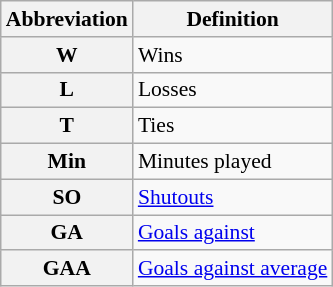<table class="wikitable" style="font-size:90%;">
<tr>
<th scope="col">Abbreviation</th>
<th scope="col">Definition</th>
</tr>
<tr>
<th scope="row">W</th>
<td>Wins</td>
</tr>
<tr>
<th scope="row">L</th>
<td>Losses</td>
</tr>
<tr>
<th scope="row">T</th>
<td>Ties</td>
</tr>
<tr>
<th scope="row">Min</th>
<td>Minutes played</td>
</tr>
<tr>
<th scope="row">SO</th>
<td><a href='#'>Shutouts</a></td>
</tr>
<tr>
<th scope="row">GA</th>
<td><a href='#'>Goals against</a></td>
</tr>
<tr>
<th scope="row">GAA</th>
<td><a href='#'>Goals against average</a></td>
</tr>
</table>
